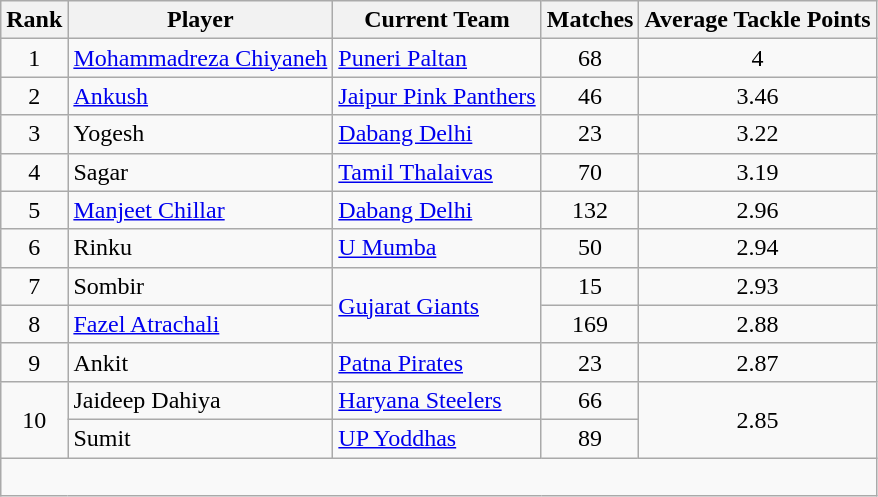<table class="wikitable" style="text-align: center">
<tr>
<th>Rank</th>
<th class="unsortable">Player</th>
<th>Current Team</th>
<th>Matches</th>
<th>Average Tackle Points</th>
</tr>
<tr>
<td>1</td>
<td style="text-align:left"> <a href='#'>Mohammadreza Chiyaneh</a></td>
<td style="text-align:left"><a href='#'>Puneri Paltan</a></td>
<td>68</td>
<td>4</td>
</tr>
<tr>
<td>2</td>
<td style="text-align:left"> <a href='#'>Ankush</a></td>
<td style="text-align:left"><a href='#'>Jaipur Pink Panthers</a></td>
<td>46</td>
<td>3.46</td>
</tr>
<tr>
<td>3</td>
<td style="text-align:left"> Yogesh</td>
<td style="text-align:left"><a href='#'>Dabang Delhi</a></td>
<td>23</td>
<td>3.22</td>
</tr>
<tr>
<td>4</td>
<td style="text-align:left"> Sagar</td>
<td style="text-align:left"><a href='#'>Tamil Thalaivas</a></td>
<td>70</td>
<td>3.19</td>
</tr>
<tr>
<td>5</td>
<td style="text-align:left"> <a href='#'>Manjeet Chillar</a></td>
<td style="text-align:left"><a href='#'>Dabang Delhi</a></td>
<td>132</td>
<td>2.96</td>
</tr>
<tr>
<td>6</td>
<td style="text-align:left"> Rinku</td>
<td style="text-align:left"><a href='#'>U Mumba</a></td>
<td>50</td>
<td>2.94</td>
</tr>
<tr>
<td>7</td>
<td style="text-align:left"> Sombir</td>
<td style="text-align:left" rowspan=2><a href='#'>Gujarat Giants</a></td>
<td>15</td>
<td>2.93</td>
</tr>
<tr>
<td>8</td>
<td style="text-align:left"> <a href='#'>Fazel Atrachali</a></td>
<td>169</td>
<td>2.88</td>
</tr>
<tr>
<td>9</td>
<td style="text-align:left"> Ankit</td>
<td style="text-align:left"><a href='#'>Patna Pirates</a></td>
<td>23</td>
<td>2.87</td>
</tr>
<tr>
<td rowspan=2>10</td>
<td style="text-align:left"> Jaideep Dahiya</td>
<td style="text-align:left"><a href='#'>Haryana Steelers</a></td>
<td>66</td>
<td rowspan=2>2.85</td>
</tr>
<tr>
<td style="text-align:left"> Sumit</td>
<td style="text-align:left"><a href='#'>UP Yoddhas</a></td>
<td>89</td>
</tr>
<tr>
<td colspan="5"><br></td>
</tr>
</table>
